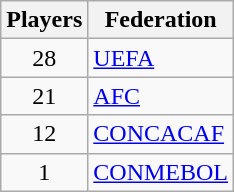<table class="wikitable">
<tr>
<th>Players</th>
<th>Federation</th>
</tr>
<tr>
<td align="center">28</td>
<td><a href='#'>UEFA</a></td>
</tr>
<tr>
<td align="center">21</td>
<td><a href='#'>AFC</a></td>
</tr>
<tr>
<td align="center">12</td>
<td><a href='#'>CONCACAF</a></td>
</tr>
<tr>
<td align="center">1</td>
<td><a href='#'>CONMEBOL</a></td>
</tr>
</table>
